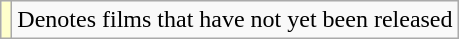<table class="wikitable sortable plainrowheaders">
<tr>
<td style="background:#FFFFCC;"></td>
<td>Denotes films that have not yet been released</td>
</tr>
</table>
